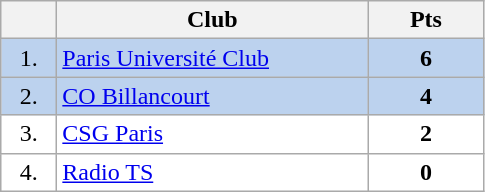<table class="wikitable">
<tr>
<th width="30"></th>
<th width="200">Club</th>
<th width="70">Pts</th>
</tr>
<tr bgcolor="#BCD2EE" align="center">
<td>1.</td>
<td align="left"><a href='#'>Paris Université Club</a></td>
<td><strong>6</strong></td>
</tr>
<tr bgcolor="#BCD2EE" align="center">
<td>2.</td>
<td align="left"><a href='#'>CO Billancourt</a></td>
<td><strong>4</strong></td>
</tr>
<tr bgcolor="#FFFFFF" align="center">
<td>3.</td>
<td align="left"><a href='#'>CSG Paris</a></td>
<td><strong>2</strong></td>
</tr>
<tr bgcolor="#FFFFFF" align="center">
<td>4.</td>
<td align="left"><a href='#'>Radio TS</a></td>
<td><strong>0</strong></td>
</tr>
</table>
